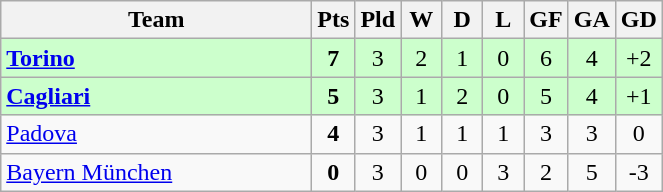<table class="wikitable" style="text-align:center;">
<tr>
<th width=200>Team</th>
<th width=20>Pts</th>
<th width=20>Pld</th>
<th width=20>W</th>
<th width=20>D</th>
<th width=20>L</th>
<th width=20>GF</th>
<th width=20>GA</th>
<th width=20>GD</th>
</tr>
<tr style="background:#ccffcc">
<td style="text-align:left"><strong> <a href='#'>Torino</a></strong></td>
<td><strong>7</strong></td>
<td>3</td>
<td>2</td>
<td>1</td>
<td>0</td>
<td>6</td>
<td>4</td>
<td>+2</td>
</tr>
<tr style="background:#ccffcc">
<td style="text-align:left"><strong> <a href='#'>Cagliari</a></strong></td>
<td><strong>5</strong></td>
<td>3</td>
<td>1</td>
<td>2</td>
<td>0</td>
<td>5</td>
<td>4</td>
<td>+1</td>
</tr>
<tr>
<td style="text-align:left"> <a href='#'>Padova</a></td>
<td><strong>4</strong></td>
<td>3</td>
<td>1</td>
<td>1</td>
<td>1</td>
<td>3</td>
<td>3</td>
<td>0</td>
</tr>
<tr>
<td style="text-align:left"> <a href='#'>Bayern München</a></td>
<td><strong>0</strong></td>
<td>3</td>
<td>0</td>
<td>0</td>
<td>3</td>
<td>2</td>
<td>5</td>
<td>-3</td>
</tr>
</table>
